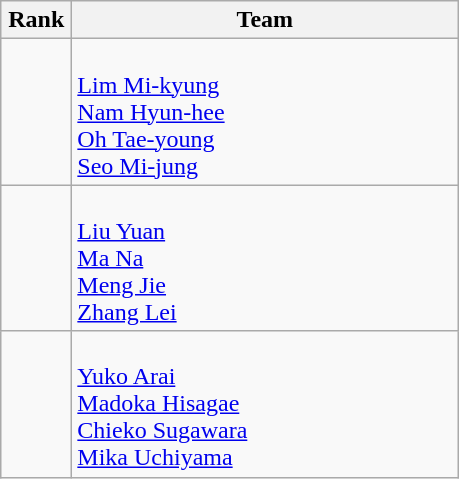<table class="wikitable" style="text-align: center;">
<tr>
<th width=40>Rank</th>
<th width=250>Team</th>
</tr>
<tr>
<td></td>
<td align=left><br><a href='#'>Lim Mi-kyung</a><br><a href='#'>Nam Hyun-hee</a><br><a href='#'>Oh Tae-young</a><br><a href='#'>Seo Mi-jung</a></td>
</tr>
<tr>
<td></td>
<td align=left><br><a href='#'>Liu Yuan</a><br><a href='#'>Ma Na</a><br><a href='#'>Meng Jie</a><br><a href='#'>Zhang Lei</a></td>
</tr>
<tr>
<td></td>
<td align=left><br><a href='#'>Yuko Arai</a><br><a href='#'>Madoka Hisagae</a><br><a href='#'>Chieko Sugawara</a><br><a href='#'>Mika Uchiyama</a></td>
</tr>
</table>
